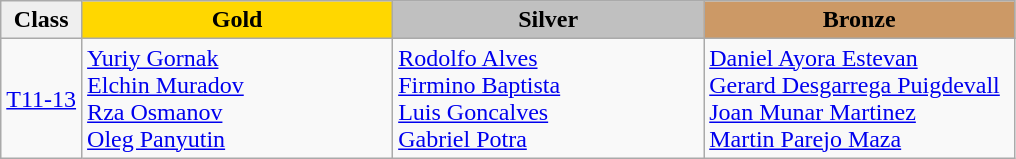<table class="wikitable" style="text-align:left">
<tr align="center">
<td bgcolor=efefef><strong>Class</strong></td>
<td width=200 bgcolor=gold><strong>Gold</strong></td>
<td width=200 bgcolor=silver><strong>Silver</strong></td>
<td width=200 bgcolor=CC9966><strong>Bronze</strong></td>
</tr>
<tr>
<td><a href='#'>T11-13</a></td>
<td><a href='#'>Yuriy Gornak</a><br><a href='#'>Elchin Muradov</a><br><a href='#'>Rza Osmanov</a><br><a href='#'>Oleg Panyutin</a><br></td>
<td><a href='#'>Rodolfo Alves</a><br><a href='#'>Firmino Baptista</a><br><a href='#'>Luis Goncalves</a><br><a href='#'>Gabriel Potra</a><br></td>
<td><a href='#'>Daniel Ayora Estevan</a><br><a href='#'>Gerard Desgarrega Puigdevall</a><br><a href='#'>Joan Munar Martinez</a><br><a href='#'>Martin Parejo Maza</a><br></td>
</tr>
</table>
